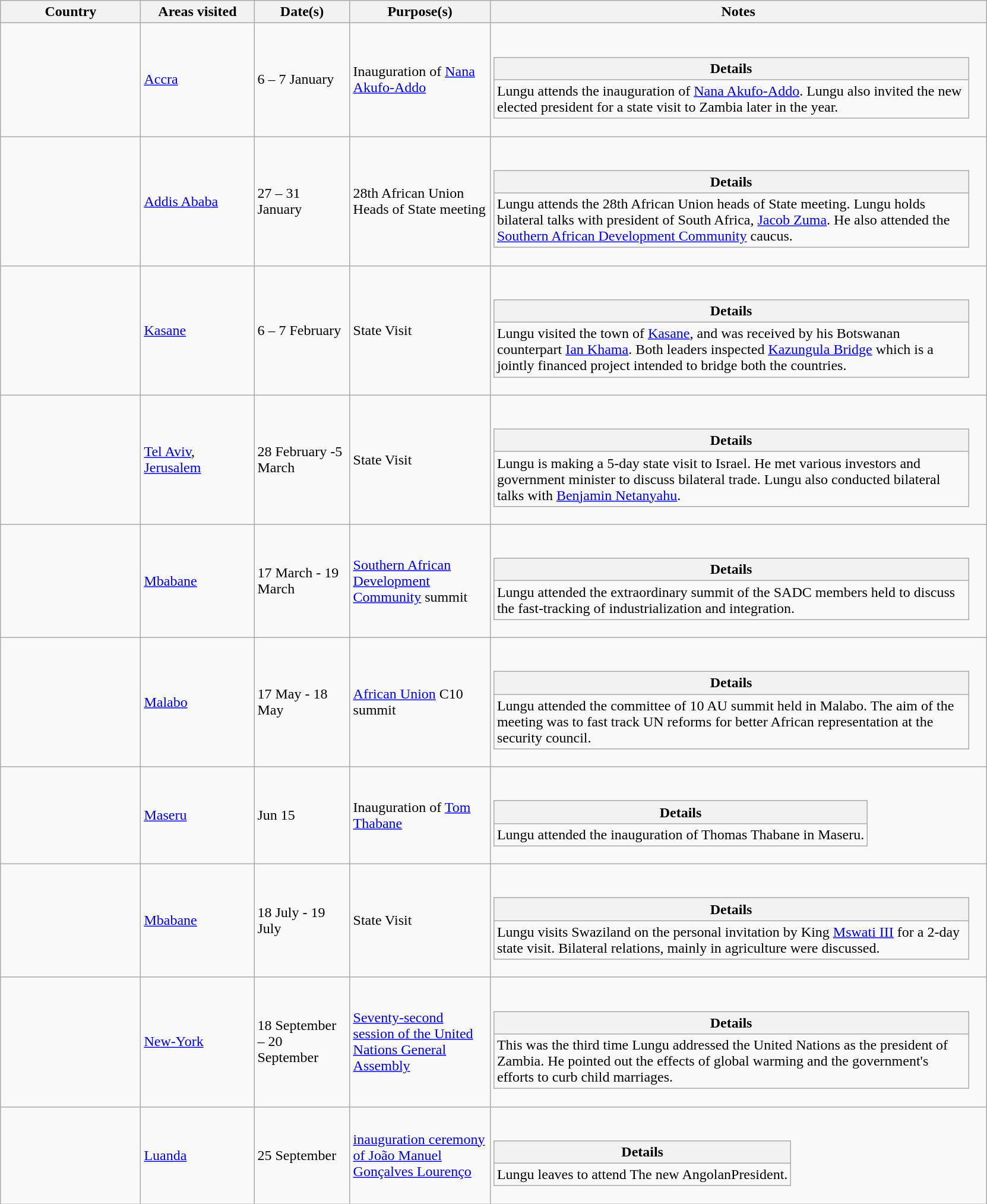<table class="wikitable outercollapse sortable" style="margin: 1em auto 1em auto">
<tr>
<th width=150>Country</th>
<th width=120>Areas visited</th>
<th width=100>Date(s)</th>
<th width=150>Purpose(s)</th>
<th width=550>Notes</th>
</tr>
<tr>
<td></td>
<td><a href='#'>Accra</a></td>
<td>6 – 7 January</td>
<td>Inauguration of <a href='#'>Nana Akufo-Addo</a></td>
<td><br><table class="wikitable collapsible innercollapse">
<tr>
<th>Details</th>
</tr>
<tr>
<td>Lungu attends the inauguration of <a href='#'>Nana Akufo-Addo</a>. Lungu also invited the new elected president for a state visit to Zambia later in the year.</td>
</tr>
</table>
</td>
</tr>
<tr>
<td></td>
<td><a href='#'>Addis Ababa</a></td>
<td>27 – 31 January</td>
<td>28th African Union Heads of State meeting</td>
<td><br><table class="wikitable collapsible innercollapse">
<tr>
<th>Details</th>
</tr>
<tr>
<td>Lungu attends the 28th African Union heads of State meeting. Lungu holds bilateral talks with president of South Africa, <a href='#'>Jacob Zuma</a>. He also attended the <a href='#'>Southern African Development Community</a> caucus.</td>
</tr>
</table>
</td>
</tr>
<tr>
<td></td>
<td><a href='#'>Kasane</a></td>
<td>6 – 7 February</td>
<td>State Visit</td>
<td><br><table class="wikitable collapsible innercollapse">
<tr>
<th>Details</th>
</tr>
<tr>
<td>Lungu visited the town of <a href='#'>Kasane</a>, and was received by his Botswanan counterpart <a href='#'>Ian Khama</a>. Both leaders inspected <a href='#'>Kazungula Bridge</a> which is a jointly financed project intended to bridge both the countries.</td>
</tr>
</table>
</td>
</tr>
<tr>
<td></td>
<td><a href='#'>Tel Aviv</a>, <a href='#'>Jerusalem</a></td>
<td>28 February -5 March</td>
<td>State Visit</td>
<td><br><table class="wikitable collapsible innercollapse">
<tr>
<th>Details</th>
</tr>
<tr>
<td>Lungu is making a 5-day state visit to Israel. He met various investors and government minister to discuss bilateral trade. Lungu also conducted bilateral talks with <a href='#'>Benjamin Netanyahu</a>.</td>
</tr>
</table>
</td>
</tr>
<tr>
<td></td>
<td><a href='#'>Mbabane</a></td>
<td>17 March - 19 March</td>
<td><a href='#'>Southern African Development Community</a> summit</td>
<td><br><table class="wikitable collapsible innercollapse">
<tr>
<th>Details</th>
</tr>
<tr>
<td>Lungu attended the extraordinary summit of the SADC members held to discuss the fast-tracking of industrialization and integration.</td>
</tr>
</table>
</td>
</tr>
<tr>
<td></td>
<td><a href='#'>Malabo</a></td>
<td>17 May - 18 May</td>
<td><a href='#'>African Union</a> C10 summit</td>
<td><br><table class="wikitable collapsible innercollapse">
<tr>
<th>Details</th>
</tr>
<tr>
<td>Lungu attended the committee of 10 AU summit held in Malabo. The aim of the meeting was to fast track UN reforms for better African representation at the security council.</td>
</tr>
</table>
</td>
</tr>
<tr>
<td></td>
<td><a href='#'>Maseru</a></td>
<td>Jun 15</td>
<td>Inauguration of <a href='#'>Tom Thabane</a></td>
<td><br><table class="wikitable collapsible innercollapse">
<tr>
<th>Details</th>
</tr>
<tr>
<td>Lungu attended the inauguration of Thomas Thabane in Maseru.</td>
</tr>
</table>
</td>
</tr>
<tr>
<td></td>
<td><a href='#'>Mbabane</a></td>
<td>18 July - 19 July</td>
<td>State Visit</td>
<td><br><table class="wikitable collapsible innercollapse">
<tr>
<th>Details</th>
</tr>
<tr>
<td>Lungu visits Swaziland on the personal invitation by King <a href='#'>Mswati III</a> for a 2-day state visit. Bilateral relations, mainly in agriculture were discussed.</td>
</tr>
</table>
</td>
</tr>
<tr>
<td></td>
<td><a href='#'>New-York</a></td>
<td>18 September – 20 September</td>
<td><a href='#'>Seventy-second session of the United Nations General Assembly</a></td>
<td><br><table class="wikitable collapsible innercollapse">
<tr>
<th>Details</th>
</tr>
<tr>
<td>This was the third time Lungu addressed the United Nations as the president of Zambia. He pointed out the effects of global warming and the government's efforts to curb child marriages.</td>
</tr>
</table>
</td>
</tr>
<tr>
<td></td>
<td><a href='#'>Luanda</a></td>
<td>25 September</td>
<td><a href='#'>inauguration ceremony of João Manuel Gonçalves Lourenço</a></td>
<td><br><table class="wikitable collapsible innercollapse">
<tr>
<th>Details</th>
</tr>
<tr>
<td>Lungu leaves to attend The new AngolanPresident.</td>
</tr>
</table>
</td>
</tr>
</table>
